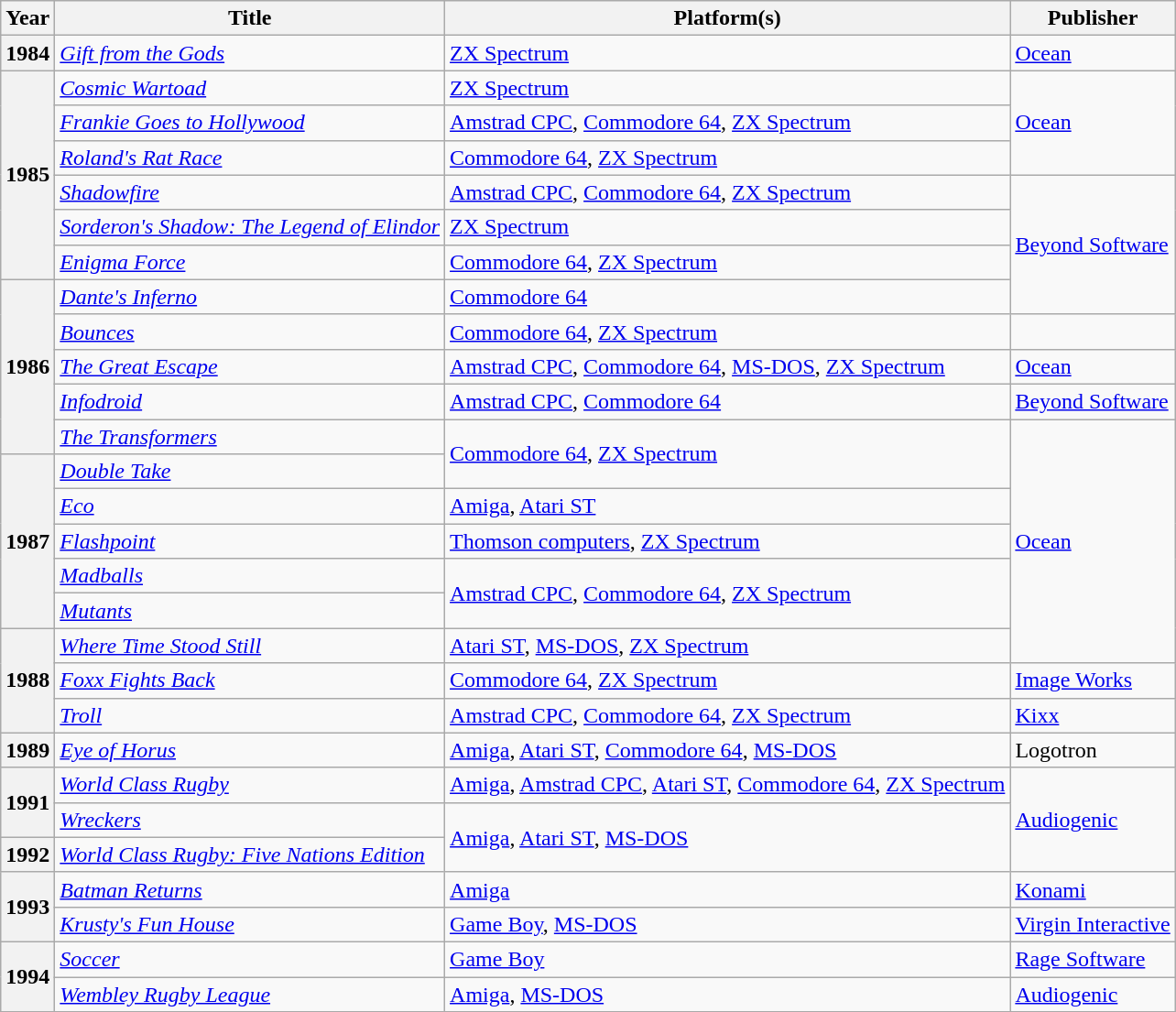<table class="wikitable sortable">
<tr>
<th>Year</th>
<th>Title</th>
<th>Platform(s)</th>
<th>Publisher</th>
</tr>
<tr>
<th>1984</th>
<td><em><a href='#'>Gift from the Gods</a></em></td>
<td><a href='#'>ZX Spectrum</a></td>
<td><a href='#'>Ocean</a></td>
</tr>
<tr>
<th rowspan="6">1985</th>
<td><em><a href='#'>Cosmic Wartoad</a></em></td>
<td><a href='#'>ZX Spectrum</a></td>
<td rowspan="3"><a href='#'>Ocean</a></td>
</tr>
<tr>
<td><em><a href='#'>Frankie Goes to Hollywood</a></em></td>
<td><a href='#'>Amstrad CPC</a>, <a href='#'>Commodore 64</a>, <a href='#'>ZX Spectrum</a></td>
</tr>
<tr>
<td><em><a href='#'>Roland's Rat Race</a></em></td>
<td><a href='#'>Commodore 64</a>, <a href='#'>ZX Spectrum</a></td>
</tr>
<tr>
<td><em><a href='#'>Shadowfire</a></em></td>
<td><a href='#'>Amstrad CPC</a>, <a href='#'>Commodore 64</a>, <a href='#'>ZX Spectrum</a></td>
<td rowspan="4"><a href='#'>Beyond Software</a></td>
</tr>
<tr>
<td><em><a href='#'>Sorderon's Shadow: The Legend of Elindor</a></em></td>
<td><a href='#'>ZX Spectrum</a></td>
</tr>
<tr>
<td><em><a href='#'>Enigma Force</a></em></td>
<td><a href='#'>Commodore 64</a>, <a href='#'>ZX Spectrum</a></td>
</tr>
<tr>
<th rowspan="5">1986</th>
<td><em><a href='#'>Dante's Inferno</a></em></td>
<td><a href='#'>Commodore 64</a></td>
</tr>
<tr>
<td><em><a href='#'>Bounces</a></em></td>
<td><a href='#'>Commodore 64</a>, <a href='#'>ZX Spectrum</a></td>
<td></td>
</tr>
<tr>
<td><em><a href='#'>The Great Escape</a></em></td>
<td><a href='#'>Amstrad CPC</a>, <a href='#'>Commodore 64</a>, <a href='#'>MS-DOS</a>, <a href='#'>ZX Spectrum</a></td>
<td><a href='#'>Ocean</a></td>
</tr>
<tr>
<td><em><a href='#'>Infodroid</a></em></td>
<td><a href='#'>Amstrad CPC</a>, <a href='#'>Commodore 64</a></td>
<td><a href='#'>Beyond Software</a></td>
</tr>
<tr>
<td><em><a href='#'>The Transformers</a></em></td>
<td rowspan="2"><a href='#'>Commodore 64</a>, <a href='#'>ZX Spectrum</a></td>
<td rowspan="7"><a href='#'>Ocean</a></td>
</tr>
<tr>
<th rowspan="5">1987</th>
<td><em><a href='#'>Double Take</a></em></td>
</tr>
<tr>
<td><em><a href='#'>Eco</a></em></td>
<td><a href='#'>Amiga</a>, <a href='#'>Atari ST</a></td>
</tr>
<tr>
<td><em><a href='#'>Flashpoint</a></em></td>
<td><a href='#'>Thomson computers</a>, <a href='#'>ZX Spectrum</a></td>
</tr>
<tr>
<td><em><a href='#'>Madballs</a></em></td>
<td rowspan="2"><a href='#'>Amstrad CPC</a>, <a href='#'>Commodore 64</a>, <a href='#'>ZX Spectrum</a></td>
</tr>
<tr>
<td><em><a href='#'>Mutants</a></em></td>
</tr>
<tr>
<th rowspan="3">1988</th>
<td><em><a href='#'>Where Time Stood Still</a></em></td>
<td><a href='#'>Atari ST</a>, <a href='#'>MS-DOS</a>, <a href='#'>ZX Spectrum</a></td>
</tr>
<tr>
<td><em><a href='#'>Foxx Fights Back</a></em></td>
<td><a href='#'>Commodore 64</a>, <a href='#'>ZX Spectrum</a></td>
<td><a href='#'>Image Works</a></td>
</tr>
<tr>
<td><em><a href='#'>Troll</a></em></td>
<td><a href='#'>Amstrad CPC</a>, <a href='#'>Commodore 64</a>, <a href='#'>ZX Spectrum</a></td>
<td><a href='#'>Kixx</a></td>
</tr>
<tr>
<th>1989</th>
<td><em><a href='#'>Eye of Horus</a></em></td>
<td><a href='#'>Amiga</a>, <a href='#'>Atari ST</a>, <a href='#'>Commodore 64</a>, <a href='#'>MS-DOS</a></td>
<td>Logotron</td>
</tr>
<tr>
<th rowspan="2">1991</th>
<td><em><a href='#'>World Class Rugby</a></em></td>
<td><a href='#'>Amiga</a>, <a href='#'>Amstrad CPC</a>, <a href='#'>Atari ST</a>, <a href='#'>Commodore 64</a>, <a href='#'>ZX Spectrum</a></td>
<td rowspan="3"><a href='#'>Audiogenic</a></td>
</tr>
<tr>
<td><em><a href='#'>Wreckers</a></em></td>
<td rowspan="2"><a href='#'>Amiga</a>, <a href='#'>Atari ST</a>, <a href='#'>MS-DOS</a></td>
</tr>
<tr>
<th>1992</th>
<td><em><a href='#'>World Class Rugby: Five Nations Edition</a></em></td>
</tr>
<tr>
<th rowspan="2">1993</th>
<td><em><a href='#'>Batman Returns</a></em></td>
<td><a href='#'>Amiga</a></td>
<td><a href='#'>Konami</a></td>
</tr>
<tr>
<td><em><a href='#'>Krusty's Fun House</a></em></td>
<td><a href='#'>Game Boy</a>, <a href='#'>MS-DOS</a></td>
<td><a href='#'>Virgin Interactive</a></td>
</tr>
<tr>
<th rowspan="2">1994</th>
<td><em><a href='#'>Soccer</a></em></td>
<td><a href='#'>Game Boy</a></td>
<td><a href='#'>Rage Software</a></td>
</tr>
<tr>
<td><em><a href='#'>Wembley Rugby League</a></em></td>
<td><a href='#'>Amiga</a>, <a href='#'>MS-DOS</a></td>
<td><a href='#'>Audiogenic</a></td>
</tr>
</table>
